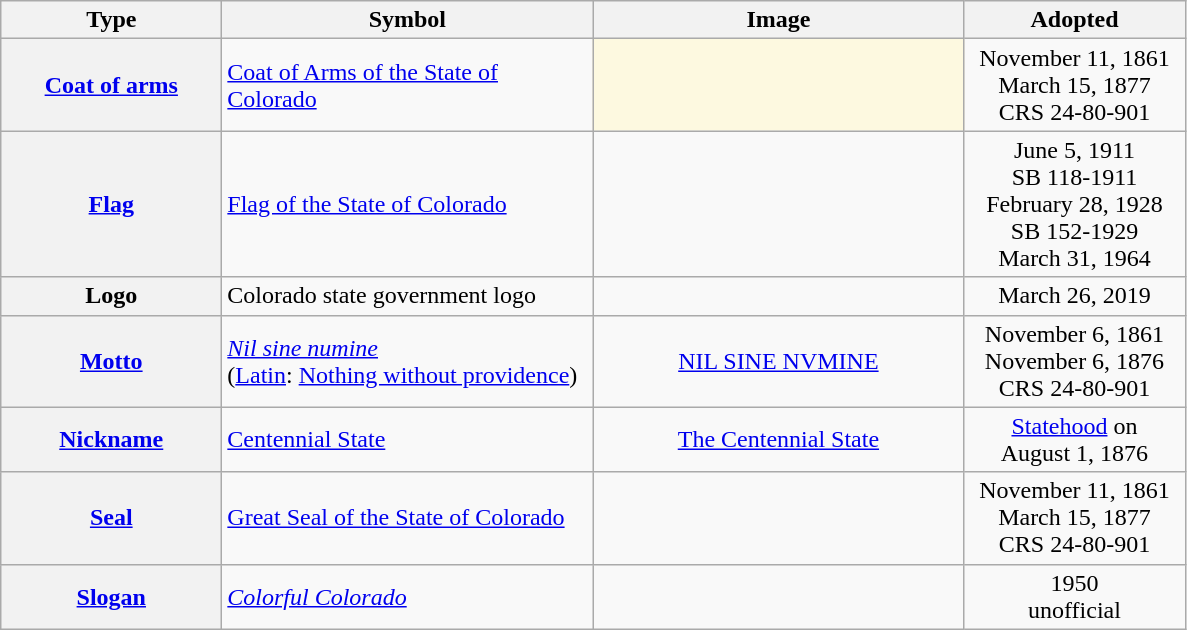<table class=wikitable>
<tr>
<th scope=col width=140px>Type</th>
<th scope=col width=240px>Symbol</th>
<th scope=col width=240px>Image</th>
<th scope=col width=140px>Adopted</th>
</tr>
<tr>
<th scope=row><a href='#'>Coat of arms</a></th>
<td><a href='#'>Coat of Arms of the State of Colorado</a></td>
<td align=center style="background:#FDF9E0;"></td>
<td align=center>November 11, 1861<br>March 15, 1877<br>CRS 24-80-901</td>
</tr>
<tr>
<th scope=row><a href='#'>Flag</a></th>
<td><a href='#'>Flag of the State of Colorado</a></td>
<td align=center background></td>
<td align=center>June 5, 1911<br>SB 118-1911<br>February 28, 1928<br>SB 152-1929<br>March 31, 1964</td>
</tr>
<tr>
<th scope=row>Logo</th>
<td>Colorado state government logo</td>
<td align=center></td>
<td align=center>March 26, 2019</td>
</tr>
<tr>
<th scope=row><a href='#'>Motto</a></th>
<td><em><a href='#'>Nil sine numine</a></em><br>(<a href='#'>Latin</a>: <a href='#'>Nothing without providence</a>)</td>
<td align=center valign=middle><span><a href='#'>NIL SINE NVMINE</a></span></td>
<td align=center>November 6, 1861<br>November 6, 1876<br>CRS 24-80-901</td>
</tr>
<tr>
<th scope=row><a href='#'>Nickname</a></th>
<td><a href='#'>Centennial State</a></td>
<td align=center valign=middle><span><a href='#'>The Centennial State</a></span></td>
<td align=center><a href='#'>Statehood</a> on <br>August 1, 1876</td>
</tr>
<tr>
<th scope=row><a href='#'>Seal</a></th>
<td><a href='#'>Great Seal of the State of Colorado</a></td>
<td align=center></td>
<td align=center>November 11, 1861<br>March 15, 1877<br>CRS 24-80-901</td>
</tr>
<tr>
<th scope=row><a href='#'>Slogan</a></th>
<td><em><a href='#'>Colorful Colorado</a></em></td>
<td align=center></td>
<td align=center>1950<br>unofficial</td>
</tr>
</table>
